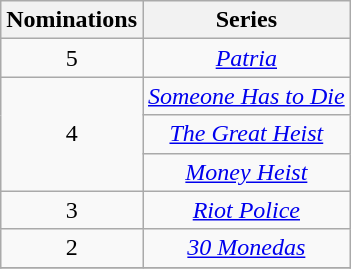<table class="wikitable" style="text-align:center;">
<tr>
<th scope="col" width="55">Nominations</th>
<th scope="col" align="center">Series</th>
</tr>
<tr>
<td style="text-align:center">5</td>
<td><em><a href='#'>Patria</a></em></td>
</tr>
<tr>
<td rowspan="3" style="text-align:center">4</td>
<td><em><a href='#'>Someone Has to Die</a></em></td>
</tr>
<tr>
<td><em><a href='#'>The Great Heist</a></em></td>
</tr>
<tr>
<td><em><a href='#'>Money Heist</a></em></td>
</tr>
<tr>
<td style="text-align:center">3</td>
<td><em><a href='#'>Riot Police</a></em></td>
</tr>
<tr>
<td style="text-align:center">2</td>
<td><em><a href='#'>30 Monedas</a></em></td>
</tr>
<tr>
</tr>
</table>
